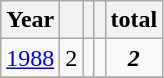<table class="wikitable" style="font-size: 100%; text-align: center">
<tr>
<th>Year</th>
<th></th>
<th></th>
<th></th>
<th>total</th>
</tr>
<tr>
<td><a href='#'>1988</a></td>
<td>2</td>
<td></td>
<td></td>
<td><strong><em>2</em></strong></td>
</tr>
<tr>
</tr>
</table>
